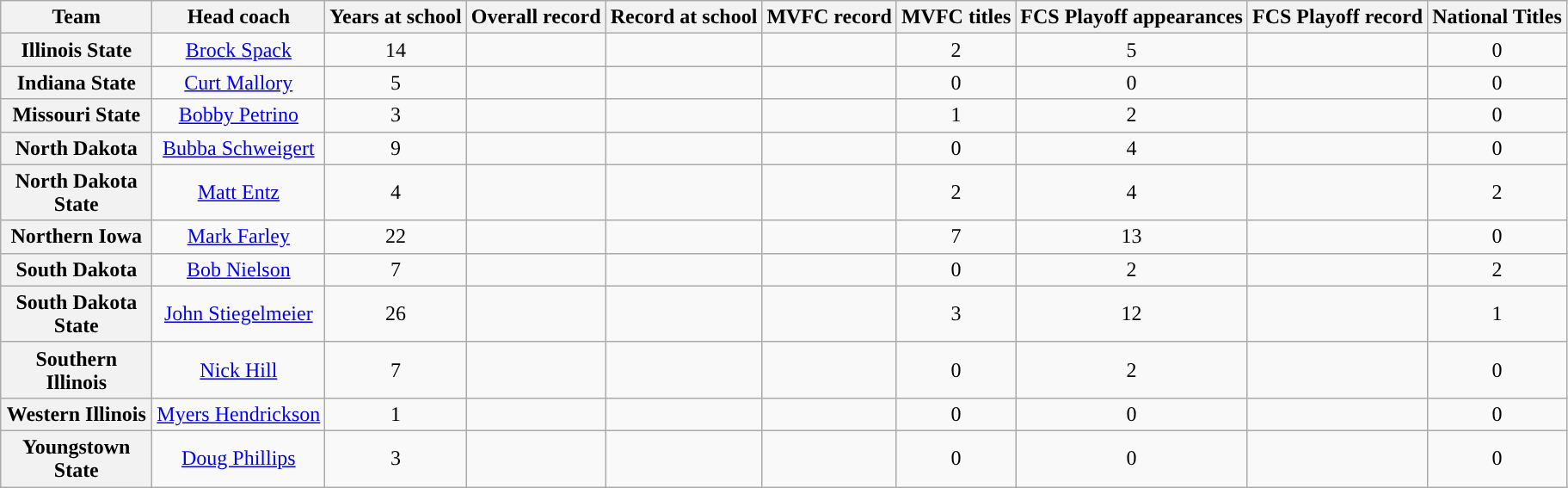<table class="wikitable sortable" style="text-align: center;">
<tr>
<th width="110">Team</th>
<th>Head coach</th>
<th>Years at school</th>
<th>Overall record</th>
<th>Record at school</th>
<th>MVFC record</th>
<th>MVFC titles</th>
<th>FCS Playoff appearances</th>
<th>FCS Playoff record</th>
<th>National Titles</th>
</tr>
<tr>
<th>Illinois State</th>
<td><a href='#'>Brock Spack</a></td>
<td>14</td>
<td data-sort-value=></td>
<td data-sort-value=></td>
<td data-sort-value=></td>
<td>2</td>
<td>5</td>
<td data-sort-value=></td>
<td>0</td>
</tr>
<tr>
<th>Indiana State</th>
<td><a href='#'>Curt Mallory</a></td>
<td>5</td>
<td data-sort-value=></td>
<td data-sort-value=></td>
<td data-sort-value=></td>
<td>0</td>
<td>0</td>
<td data-sort-value=></td>
<td>0</td>
</tr>
<tr>
<th>Missouri State</th>
<td><a href='#'>Bobby Petrino</a></td>
<td>3</td>
<td data-sort-value=></td>
<td data-sort-value=></td>
<td data-sort-value=></td>
<td>1</td>
<td>2</td>
<td data-sort-value=></td>
<td>0</td>
</tr>
<tr>
<th>North Dakota</th>
<td><a href='#'>Bubba Schweigert</a></td>
<td>9</td>
<td data-sort-value=></td>
<td data-sort-value=></td>
<td data-sort-value=></td>
<td>0</td>
<td>4</td>
<td data-sort-value=></td>
<td>0</td>
</tr>
<tr>
<th>North Dakota State</th>
<td><a href='#'>Matt Entz</a></td>
<td>4</td>
<td data-sort-value=></td>
<td data-sort-value=></td>
<td data-sort-value=></td>
<td>2</td>
<td>4</td>
<td data-sort-value=></td>
<td>2</td>
</tr>
<tr>
<th>Northern Iowa</th>
<td><a href='#'>Mark Farley</a></td>
<td>22</td>
<td data-sort-value=></td>
<td data-sort-value=></td>
<td data-sort-value=></td>
<td>7</td>
<td>13</td>
<td data-sort-value=></td>
<td>0</td>
</tr>
<tr>
<th>South Dakota</th>
<td><a href='#'>Bob Nielson</a></td>
<td>7</td>
<td data-sort-value=></td>
<td data-sort-value=></td>
<td data-sort-value=></td>
<td>0</td>
<td>2</td>
<td data-sort-value=></td>
<td>2</td>
</tr>
<tr>
<th>South Dakota State</th>
<td><a href='#'>John Stiegelmeier</a></td>
<td>26</td>
<td data-sort-value=></td>
<td data-sort-value=></td>
<td data-sort-value=></td>
<td>3</td>
<td>12</td>
<td data-sort-value=></td>
<td>1</td>
</tr>
<tr>
<th>Southern Illinois</th>
<td><a href='#'>Nick Hill</a></td>
<td>7</td>
<td data-sort-value=></td>
<td data-sort-value=></td>
<td data-sort-value=></td>
<td>0</td>
<td>2</td>
<td data-sort-value=></td>
<td>0</td>
</tr>
<tr>
<th>Western Illinois</th>
<td><a href='#'>Myers Hendrickson</a></td>
<td>1</td>
<td data-sort-value=></td>
<td data-sort-value=></td>
<td data-sort-value=></td>
<td>0</td>
<td>0</td>
<td data-sort-value=></td>
<td>0</td>
</tr>
<tr>
<th>Youngstown State</th>
<td><a href='#'>Doug Phillips</a></td>
<td>3</td>
<td data-sort-value=></td>
<td data-sort-value=></td>
<td data-sort-value=></td>
<td>0</td>
<td>0</td>
<td data-sort-value=></td>
<td>0</td>
</tr>
</table>
